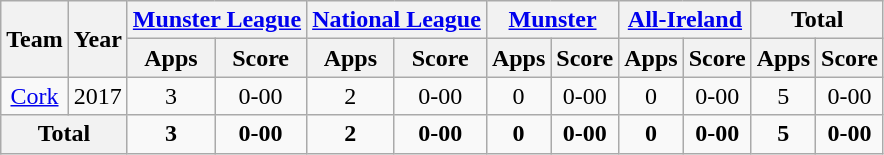<table class="wikitable" style="text-align:center">
<tr>
<th rowspan="2">Team</th>
<th rowspan="2">Year</th>
<th colspan="2"><a href='#'>Munster League</a></th>
<th colspan="2"><a href='#'>National League</a></th>
<th colspan="2"><a href='#'>Munster</a></th>
<th colspan="2"><a href='#'>All-Ireland</a></th>
<th colspan="2">Total</th>
</tr>
<tr>
<th>Apps</th>
<th>Score</th>
<th>Apps</th>
<th>Score</th>
<th>Apps</th>
<th>Score</th>
<th>Apps</th>
<th>Score</th>
<th>Apps</th>
<th>Score</th>
</tr>
<tr>
<td rowspan="1"><a href='#'>Cork</a></td>
<td>2017</td>
<td>3</td>
<td>0-00</td>
<td>2</td>
<td>0-00</td>
<td>0</td>
<td>0-00</td>
<td>0</td>
<td>0-00</td>
<td>5</td>
<td>0-00</td>
</tr>
<tr>
<th colspan="2">Total</th>
<td><strong>3</strong></td>
<td><strong>0-00</strong></td>
<td><strong>2</strong></td>
<td><strong>0-00</strong></td>
<td><strong>0</strong></td>
<td><strong>0-00</strong></td>
<td><strong>0</strong></td>
<td><strong>0-00</strong></td>
<td><strong>5</strong></td>
<td><strong>0-00</strong></td>
</tr>
</table>
